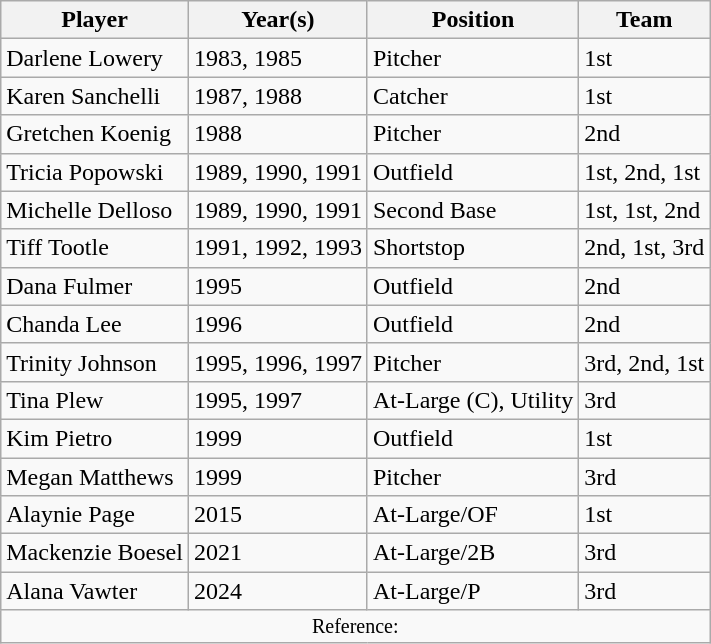<table class="wikitable">
<tr>
<th>Player</th>
<th>Year(s)</th>
<th>Position</th>
<th>Team</th>
</tr>
<tr>
<td>Darlene Lowery</td>
<td>1983, 1985</td>
<td>Pitcher</td>
<td>1st</td>
</tr>
<tr>
<td>Karen Sanchelli</td>
<td>1987, 1988</td>
<td>Catcher</td>
<td>1st</td>
</tr>
<tr>
<td>Gretchen Koenig</td>
<td>1988</td>
<td>Pitcher</td>
<td>2nd</td>
</tr>
<tr>
<td>Tricia Popowski</td>
<td>1989, 1990, 1991</td>
<td>Outfield</td>
<td>1st, 2nd, 1st</td>
</tr>
<tr>
<td>Michelle Delloso</td>
<td>1989, 1990, 1991</td>
<td>Second Base</td>
<td>1st, 1st, 2nd</td>
</tr>
<tr>
<td>Tiff Tootle</td>
<td>1991, 1992, 1993</td>
<td>Shortstop</td>
<td>2nd, 1st, 3rd</td>
</tr>
<tr>
<td>Dana Fulmer</td>
<td>1995</td>
<td>Outfield</td>
<td>2nd</td>
</tr>
<tr>
<td>Chanda Lee</td>
<td>1996</td>
<td>Outfield</td>
<td>2nd</td>
</tr>
<tr>
<td>Trinity Johnson</td>
<td>1995, 1996, 1997</td>
<td>Pitcher</td>
<td>3rd, 2nd, 1st</td>
</tr>
<tr>
<td>Tina Plew</td>
<td>1995, 1997</td>
<td>At-Large (C), Utility</td>
<td>3rd</td>
</tr>
<tr>
<td>Kim Pietro</td>
<td>1999</td>
<td>Outfield</td>
<td>1st</td>
</tr>
<tr>
<td>Megan Matthews</td>
<td>1999</td>
<td>Pitcher</td>
<td>3rd</td>
</tr>
<tr>
<td>Alaynie Page</td>
<td>2015</td>
<td>At-Large/OF</td>
<td>1st</td>
</tr>
<tr>
<td>Mackenzie Boesel</td>
<td>2021</td>
<td>At-Large/2B</td>
<td>3rd</td>
</tr>
<tr>
<td>Alana Vawter</td>
<td>2024</td>
<td>At-Large/P</td>
<td>3rd</td>
</tr>
<tr>
<td colspan="4" style="font-size: smaller; text-align:center;">Reference:</td>
</tr>
</table>
